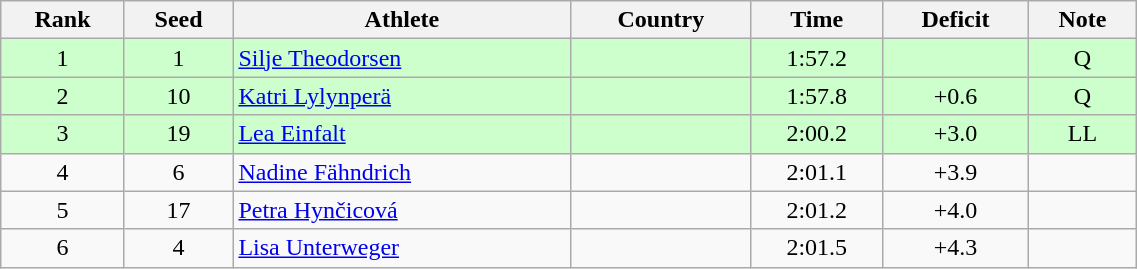<table class="wikitable sortable" style="text-align:center" width=60%>
<tr>
<th>Rank</th>
<th>Seed</th>
<th>Athlete</th>
<th>Country</th>
<th>Time</th>
<th data-sort-type=number>Deficit</th>
<th>Note</th>
</tr>
<tr bgcolor=ccffcc>
<td>1</td>
<td>1</td>
<td align="left"><a href='#'>Silje Theodorsen</a></td>
<td align=left></td>
<td>1:57.2</td>
<td></td>
<td>Q</td>
</tr>
<tr bgcolor=ccffcc>
<td>2</td>
<td>10</td>
<td align=left><a href='#'>Katri Lylynperä</a></td>
<td align=left></td>
<td>1:57.8</td>
<td>+0.6</td>
<td>Q</td>
</tr>
<tr bgcolor=ccffcc>
<td>3</td>
<td>19</td>
<td align=left><a href='#'>Lea Einfalt</a></td>
<td align=left></td>
<td>2:00.2</td>
<td>+3.0</td>
<td>LL</td>
</tr>
<tr>
<td>4</td>
<td>6</td>
<td align=left><a href='#'>Nadine Fähndrich</a></td>
<td align=left></td>
<td>2:01.1</td>
<td>+3.9</td>
<td></td>
</tr>
<tr>
<td>5</td>
<td>17</td>
<td align=left><a href='#'>Petra Hynčicová</a></td>
<td align=left></td>
<td>2:01.2</td>
<td>+4.0</td>
<td></td>
</tr>
<tr>
<td>6</td>
<td>4</td>
<td align=left><a href='#'>Lisa Unterweger</a></td>
<td align=left></td>
<td>2:01.5</td>
<td>+4.3</td>
<td></td>
</tr>
</table>
